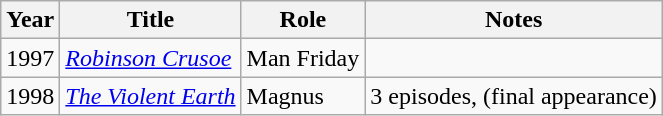<table class="wikitable">
<tr>
<th>Year</th>
<th>Title</th>
<th>Role</th>
<th>Notes</th>
</tr>
<tr>
<td>1997</td>
<td><em><a href='#'>Robinson Crusoe</a></em></td>
<td>Man Friday</td>
<td></td>
</tr>
<tr>
<td>1998</td>
<td><em><a href='#'>The Violent Earth</a></em></td>
<td>Magnus</td>
<td>3 episodes, (final appearance)</td>
</tr>
</table>
